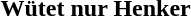<table style="float:left; margin-right:1em">
<tr>
<th>Wütet nur Henker </th>
</tr>
<tr>
<td></td>
</tr>
</table>
